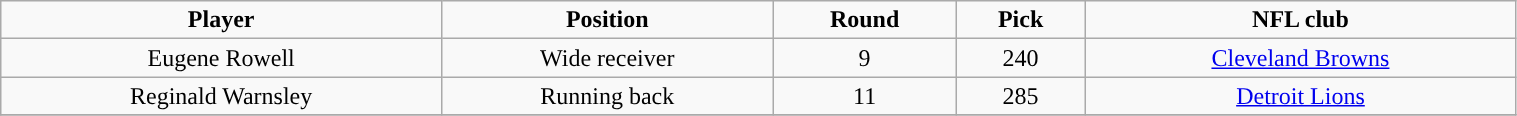<table class="wikitable" width="80%">
<tr align="center">
<td><strong>Player</strong></td>
<td><strong>Position</strong></td>
<td><strong>Round</strong></td>
<td><strong>Pick</strong></td>
<td><strong>NFL club</strong></td>
</tr>
<tr align="center" bgcolor="">
<td>Eugene Rowell</td>
<td>Wide receiver</td>
<td>9</td>
<td>240</td>
<td><a href='#'>Cleveland Browns</a></td>
</tr>
<tr align="center" bgcolor="">
<td>Reginald Warnsley</td>
<td>Running back</td>
<td>11</td>
<td>285</td>
<td><a href='#'>Detroit Lions</a></td>
</tr>
<tr align="center" bgcolor="">
</tr>
</table>
